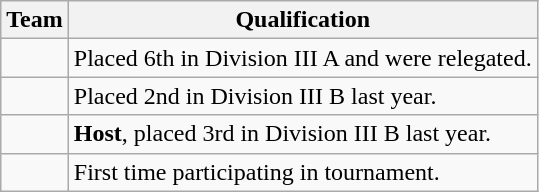<table class="wikitable">
<tr>
<th>Team</th>
<th>Qualification</th>
</tr>
<tr>
<td></td>
<td>Placed 6th in Division III A and were relegated.</td>
</tr>
<tr>
<td></td>
<td>Placed 2nd in Division III B last year.</td>
</tr>
<tr>
<td></td>
<td><strong>Host</strong>, placed 3rd in Division III B last year.</td>
</tr>
<tr>
<td></td>
<td>First time participating in tournament.</td>
</tr>
</table>
